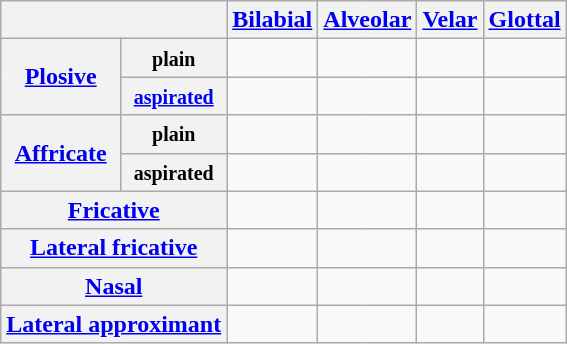<table class="wikitable" style=text-align:center>
<tr>
<th colspan=2></th>
<th colspan="2"><a href='#'>Bilabial</a></th>
<th colspan="2"><a href='#'>Alveolar</a></th>
<th colspan="2"><a href='#'>Velar</a></th>
<th colspan="2"><a href='#'>Glottal</a></th>
</tr>
<tr>
<th rowspan=2><a href='#'>Plosive</a></th>
<th><small>plain</small></th>
<td style="border-right-width: 0;"></td>
<td style="border-left-width: 0;"> </td>
<td style="border-right-width: 0;"></td>
<td style="border-left-width: 0;"> </td>
<td style="border-right-width: 0;"></td>
<td style="border-left-width: 0;"> </td>
<td style="border-right-width: 0;"></td>
<td style="border-left-width: 0;"> </td>
</tr>
<tr>
<th><small><a href='#'>aspirated</a></small></th>
<td style="border-right-width: 0;"></td>
<td style="border-left-width: 0;"> </td>
<td style="border-right-width: 0;"></td>
<td style="border-left-width: 0;"> </td>
<td style="border-right-width: 0;"></td>
<td style="border-left-width: 0;"> </td>
<td style="border-right-width: 0;"> </td>
<td style="border-left-width: 0;"> </td>
</tr>
<tr>
<th rowspan=2><a href='#'>Affricate</a></th>
<th><small>plain</small></th>
<td style="border-right-width: 0;"> </td>
<td style="border-left-width: 0;"> </td>
<td style="border-right-width: 0;"></td>
<td style="border-left-width: 0;"> </td>
<td style="border-right-width: 0;"> </td>
<td style="border-left-width: 0;"> </td>
<td style="border-right-width: 0;"> </td>
<td style="border-left-width: 0;"> </td>
</tr>
<tr>
<th><small>aspirated</small></th>
<td style="border-right-width: 0;"> </td>
<td style="border-left-width: 0;"> </td>
<td style="border-right-width: 0;"></td>
<td style="border-left-width: 0;"> </td>
<td style="border-right-width: 0;"> </td>
<td style="border-left-width: 0;"> </td>
<td style="border-right-width: 0;"> </td>
<td style="border-left-width: 0;"> </td>
</tr>
<tr>
<th colspan=2><a href='#'>Fricative</a></th>
<td style="border-right-width: 0;"></td>
<td style="border-left-width: 0;"> </td>
<td style="border-right-width: 0;"></td>
<td style="border-left-width: 0;"> </td>
<td style="border-right-width: 0;"></td>
<td style="border-left-width: 0;"> </td>
<td style="border-right-width: 0;"> </td>
<td style="border-left-width: 0;"> </td>
</tr>
<tr>
<th colspan=2><a href='#'>Lateral fricative</a></th>
<td style="border-right-width: 0;"> </td>
<td style="border-left-width: 0;"> </td>
<td style="border-right-width: 0;"></td>
<td style="border-left-width: 0;"> </td>
<td style="border-right-width: 0;"> </td>
<td style="border-left-width: 0;"> </td>
<td style="border-right-width: 0;"> </td>
<td style="border-left-width: 0;"> </td>
</tr>
<tr>
<th colspan=2><a href='#'>Nasal</a></th>
<td style="border-right-width: 0;"> </td>
<td style="border-left-width: 0;"></td>
<td style="border-right-width: 0;"> </td>
<td style="border-left-width: 0;"></td>
<td style="border-right-width: 0;"> </td>
<td style="border-left-width: 0;"></td>
<td style="border-right-width: 0;"> </td>
<td style="border-left-width: 0;"> </td>
</tr>
<tr>
<th colspan=2><a href='#'>Lateral approximant</a></th>
<td style="border-right-width: 0;"> </td>
<td style="border-left-width: 0;"> </td>
<td style="border-right-width: 0;"> </td>
<td style="border-left-width: 0;"></td>
<td style="border-right-width: 0;"> </td>
<td style="border-left-width: 0;"> </td>
<td style="border-right-width: 0;"> </td>
<td style="border-left-width: 0;"> </td>
</tr>
</table>
